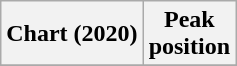<table class="wikitable plainrowheaders" style="text-align:center">
<tr>
<th scope="col">Chart (2020)</th>
<th scope="col">Peak<br>position</th>
</tr>
<tr>
</tr>
</table>
